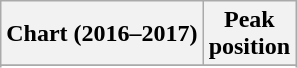<table class="wikitable sortable plainrowheaders" style="text-align:center">
<tr>
<th scope="col">Chart (2016–2017)</th>
<th scope="col">Peak<br>position</th>
</tr>
<tr>
</tr>
<tr>
</tr>
<tr>
</tr>
<tr>
</tr>
<tr>
</tr>
<tr>
</tr>
<tr>
</tr>
<tr>
</tr>
</table>
